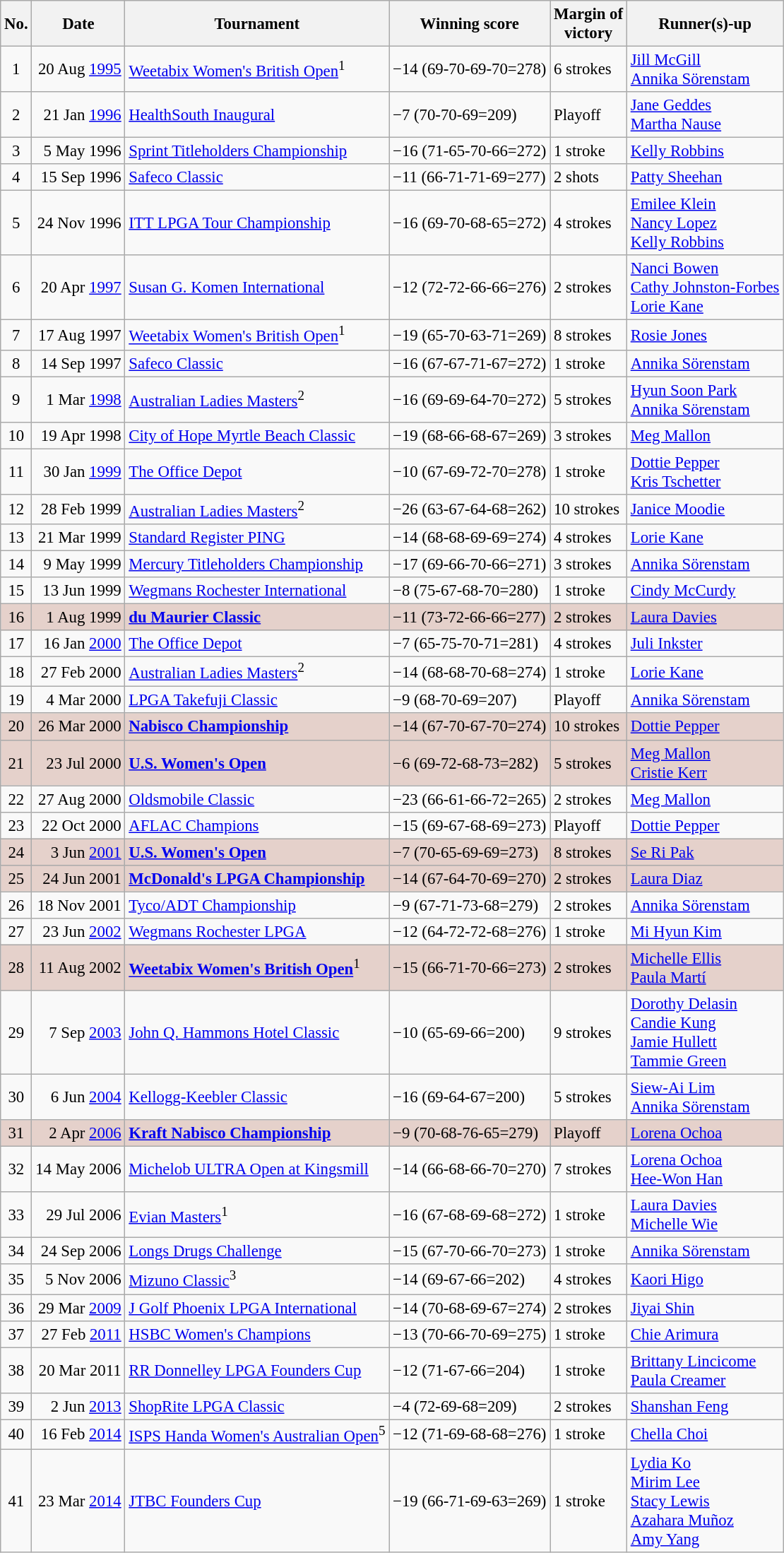<table class="wikitable" style="font-size:95%;">
<tr>
<th>No.</th>
<th>Date</th>
<th>Tournament</th>
<th>Winning score</th>
<th>Margin of<br>victory</th>
<th>Runner(s)-up</th>
</tr>
<tr>
<td align=center>1</td>
<td align=right>20 Aug <a href='#'>1995</a></td>
<td><a href='#'>Weetabix Women's British Open</a><sup>1</sup></td>
<td>−14 (69-70-69-70=278)</td>
<td>6 strokes</td>
<td> <a href='#'>Jill McGill</a> <br>  <a href='#'>Annika Sörenstam</a></td>
</tr>
<tr>
<td align=center>2</td>
<td align=right>21 Jan <a href='#'>1996</a></td>
<td><a href='#'>HealthSouth Inaugural</a></td>
<td>−7 (70-70-69=209)</td>
<td>Playoff</td>
<td> <a href='#'>Jane Geddes</a> <br>  <a href='#'>Martha Nause</a></td>
</tr>
<tr>
<td align=center>3</td>
<td align=right>5 May 1996</td>
<td><a href='#'>Sprint Titleholders Championship</a></td>
<td>−16 (71-65-70-66=272)</td>
<td>1 stroke</td>
<td> <a href='#'>Kelly Robbins</a></td>
</tr>
<tr>
<td align=center>4</td>
<td align=right>15 Sep 1996</td>
<td><a href='#'>Safeco Classic</a></td>
<td>−11 (66-71-71-69=277)</td>
<td>2 shots</td>
<td> <a href='#'>Patty Sheehan</a></td>
</tr>
<tr>
<td align=center>5</td>
<td align=right>24 Nov 1996</td>
<td><a href='#'>ITT LPGA Tour Championship</a></td>
<td>−16 (69-70-68-65=272)</td>
<td>4 strokes</td>
<td> <a href='#'>Emilee Klein</a> <br>  <a href='#'>Nancy Lopez</a> <br>  <a href='#'>Kelly Robbins</a></td>
</tr>
<tr>
<td align=center>6</td>
<td align=right>20 Apr <a href='#'>1997</a></td>
<td><a href='#'>Susan G. Komen International</a></td>
<td>−12 (72-72-66-66=276)</td>
<td>2 strokes</td>
<td> <a href='#'>Nanci Bowen</a> <br>  <a href='#'>Cathy Johnston-Forbes</a> <br>  <a href='#'>Lorie Kane</a></td>
</tr>
<tr>
<td align=center>7</td>
<td align=right>17 Aug 1997</td>
<td><a href='#'>Weetabix Women's British Open</a><sup>1</sup></td>
<td>−19 (65-70-63-71=269)</td>
<td>8 strokes</td>
<td> <a href='#'>Rosie Jones</a></td>
</tr>
<tr>
<td align=center>8</td>
<td align=right>14 Sep 1997</td>
<td><a href='#'>Safeco Classic</a></td>
<td>−16 (67-67-71-67=272)</td>
<td>1 stroke</td>
<td> <a href='#'>Annika Sörenstam</a></td>
</tr>
<tr>
<td align=center>9</td>
<td align=right>1 Mar <a href='#'>1998</a></td>
<td><a href='#'>Australian Ladies Masters</a><sup>2</sup></td>
<td>−16 (69-69-64-70=272)</td>
<td>5 strokes</td>
<td> <a href='#'>Hyun Soon Park</a> <br>  <a href='#'>Annika Sörenstam</a></td>
</tr>
<tr>
<td align=center>10</td>
<td align=right>19 Apr 1998</td>
<td><a href='#'>City of Hope Myrtle Beach Classic</a></td>
<td>−19 (68-66-68-67=269)</td>
<td>3 strokes</td>
<td> <a href='#'>Meg Mallon</a></td>
</tr>
<tr>
<td align=center>11</td>
<td align=right>30 Jan <a href='#'>1999</a></td>
<td><a href='#'>The Office Depot</a></td>
<td>−10 (67-69-72-70=278)</td>
<td>1 stroke</td>
<td> <a href='#'>Dottie Pepper</a> <br>  <a href='#'>Kris Tschetter</a></td>
</tr>
<tr>
<td align=center>12</td>
<td align=right>28 Feb 1999</td>
<td><a href='#'>Australian Ladies Masters</a><sup>2</sup></td>
<td>−26 (63-67-64-68=262)</td>
<td>10 strokes</td>
<td> <a href='#'>Janice Moodie</a></td>
</tr>
<tr>
<td align=center>13</td>
<td align=right>21 Mar 1999</td>
<td><a href='#'>Standard Register PING</a></td>
<td>−14 (68-68-69-69=274)</td>
<td>4 strokes</td>
<td> <a href='#'>Lorie Kane</a></td>
</tr>
<tr>
<td align=center>14</td>
<td align=right>9 May 1999</td>
<td><a href='#'>Mercury Titleholders Championship</a></td>
<td>−17 (69-66-70-66=271)</td>
<td>3 strokes</td>
<td> <a href='#'>Annika Sörenstam</a></td>
</tr>
<tr>
<td align=center>15</td>
<td align=right>13 Jun 1999</td>
<td><a href='#'>Wegmans Rochester International</a></td>
<td>−8 (75-67-68-70=280)</td>
<td>1 stroke</td>
<td> <a href='#'>Cindy McCurdy</a></td>
</tr>
<tr style="background:#e5d1cb;">
<td align=center>16</td>
<td align=right>1 Aug 1999</td>
<td><strong><a href='#'>du Maurier Classic</a></strong></td>
<td>−11 (73-72-66-66=277)</td>
<td>2 strokes</td>
<td> <a href='#'>Laura Davies</a></td>
</tr>
<tr>
<td align=center>17</td>
<td align=right>16 Jan <a href='#'>2000</a></td>
<td><a href='#'>The Office Depot</a></td>
<td>−7 (65-75-70-71=281)</td>
<td>4 strokes</td>
<td> <a href='#'>Juli Inkster</a></td>
</tr>
<tr>
<td align=center>18</td>
<td align=right>27 Feb 2000</td>
<td><a href='#'>Australian Ladies Masters</a><sup>2</sup></td>
<td>−14 (68-68-70-68=274)</td>
<td>1 stroke</td>
<td> <a href='#'>Lorie Kane</a></td>
</tr>
<tr>
<td align=center>19</td>
<td align=right>4 Mar 2000</td>
<td><a href='#'>LPGA Takefuji Classic</a></td>
<td>−9 (68-70-69=207)</td>
<td>Playoff</td>
<td> <a href='#'>Annika Sörenstam</a></td>
</tr>
<tr style="background:#e5d1cb;">
<td align=center>20</td>
<td align=right>26 Mar 2000</td>
<td><strong><a href='#'>Nabisco Championship</a></strong></td>
<td>−14 (67-70-67-70=274)</td>
<td>10 strokes</td>
<td> <a href='#'>Dottie Pepper</a></td>
</tr>
<tr style="background:#e5d1cb;">
<td align=center>21</td>
<td align=right>23 Jul 2000</td>
<td><strong><a href='#'>U.S. Women's Open</a></strong></td>
<td>−6 (69-72-68-73=282)</td>
<td>5 strokes</td>
<td> <a href='#'>Meg Mallon</a> <br>  <a href='#'>Cristie Kerr</a></td>
</tr>
<tr>
<td align=center>22</td>
<td align=right>27 Aug 2000</td>
<td><a href='#'>Oldsmobile Classic</a></td>
<td>−23 (66-61-66-72=265)</td>
<td>2 strokes</td>
<td> <a href='#'>Meg Mallon</a></td>
</tr>
<tr>
<td align=center>23</td>
<td align=right>22 Oct 2000</td>
<td><a href='#'>AFLAC Champions</a></td>
<td>−15 (69-67-68-69=273)</td>
<td>Playoff</td>
<td> <a href='#'>Dottie Pepper</a></td>
</tr>
<tr style="background:#e5d1cb;">
<td align=center>24</td>
<td align=right>3 Jun <a href='#'>2001</a></td>
<td><strong><a href='#'>U.S. Women's Open</a></strong></td>
<td>−7 (70-65-69-69=273)</td>
<td>8 strokes</td>
<td> <a href='#'>Se Ri Pak</a></td>
</tr>
<tr style="background:#e5d1cb;">
<td align=center>25</td>
<td align=right>24 Jun 2001</td>
<td><strong><a href='#'>McDonald's LPGA Championship</a></strong></td>
<td>−14 (67-64-70-69=270)</td>
<td>2 strokes</td>
<td> <a href='#'>Laura Diaz</a></td>
</tr>
<tr>
<td align=center>26</td>
<td align=right>18 Nov 2001</td>
<td><a href='#'>Tyco/ADT Championship</a></td>
<td>−9 (67-71-73-68=279)</td>
<td>2 strokes</td>
<td> <a href='#'>Annika Sörenstam</a></td>
</tr>
<tr>
<td align=center>27</td>
<td align=right>23 Jun <a href='#'>2002</a></td>
<td><a href='#'>Wegmans Rochester LPGA</a></td>
<td>−12 (64-72-72-68=276)</td>
<td>1 stroke</td>
<td> <a href='#'>Mi Hyun Kim</a></td>
</tr>
<tr style="background:#e5d1cb;">
<td align=center>28</td>
<td align=right>11 Aug 2002</td>
<td><strong><a href='#'>Weetabix Women's British Open</a></strong><sup>1</sup></td>
<td>−15 (66-71-70-66=273)</td>
<td>2 strokes</td>
<td> <a href='#'>Michelle Ellis</a> <br>  <a href='#'>Paula Martí</a></td>
</tr>
<tr>
<td align=center>29</td>
<td align=right>7 Sep <a href='#'>2003</a></td>
<td><a href='#'>John Q. Hammons Hotel Classic</a></td>
<td>−10 (65-69-66=200)</td>
<td>9 strokes</td>
<td> <a href='#'>Dorothy Delasin</a> <br>  <a href='#'>Candie Kung</a> <br>  <a href='#'>Jamie Hullett</a> <br>  <a href='#'>Tammie Green</a></td>
</tr>
<tr>
<td align=center>30</td>
<td align=right>6 Jun <a href='#'>2004</a></td>
<td><a href='#'>Kellogg-Keebler Classic</a></td>
<td>−16 (69-64-67=200)</td>
<td>5 strokes</td>
<td> <a href='#'>Siew-Ai Lim</a> <br>  <a href='#'>Annika Sörenstam</a></td>
</tr>
<tr style="background:#e5d1cb;">
<td align=center>31</td>
<td align=right>2 Apr <a href='#'>2006</a></td>
<td><strong><a href='#'>Kraft Nabisco Championship</a></strong></td>
<td>−9 (70-68-76-65=279)</td>
<td>Playoff</td>
<td> <a href='#'>Lorena Ochoa</a></td>
</tr>
<tr>
<td align=center>32</td>
<td align=right>14 May 2006</td>
<td><a href='#'>Michelob ULTRA Open at Kingsmill</a></td>
<td>−14 (66-68-66-70=270)</td>
<td>7 strokes</td>
<td> <a href='#'>Lorena Ochoa</a> <br>  <a href='#'>Hee-Won Han</a></td>
</tr>
<tr>
<td align=center>33</td>
<td align=right>29 Jul 2006</td>
<td><a href='#'>Evian Masters</a><sup>1</sup></td>
<td>−16 (67-68-69-68=272)</td>
<td>1 stroke</td>
<td> <a href='#'>Laura Davies</a> <br>  <a href='#'>Michelle Wie</a></td>
</tr>
<tr>
<td align=center>34</td>
<td align=right>24 Sep 2006</td>
<td><a href='#'>Longs Drugs Challenge</a></td>
<td>−15 (67-70-66-70=273)</td>
<td>1 stroke</td>
<td> <a href='#'>Annika Sörenstam</a></td>
</tr>
<tr>
<td align=center>35</td>
<td align=right>5 Nov 2006</td>
<td><a href='#'>Mizuno Classic</a><sup>3</sup></td>
<td>−14 (69-67-66=202)</td>
<td>4 strokes</td>
<td> <a href='#'>Kaori Higo</a></td>
</tr>
<tr>
<td align=center>36</td>
<td align=right>29 Mar <a href='#'>2009</a></td>
<td><a href='#'>J Golf Phoenix LPGA International</a></td>
<td>−14 (70-68-69-67=274)</td>
<td>2 strokes</td>
<td> <a href='#'>Jiyai Shin</a></td>
</tr>
<tr>
<td align=center>37</td>
<td align=right>27 Feb <a href='#'>2011</a></td>
<td><a href='#'>HSBC Women's Champions</a></td>
<td>−13 (70-66-70-69=275)</td>
<td>1 stroke</td>
<td> <a href='#'>Chie Arimura</a></td>
</tr>
<tr>
<td align=center>38</td>
<td align=right>20 Mar 2011</td>
<td><a href='#'>RR Donnelley LPGA Founders Cup</a></td>
<td>−12 (71-67-66=204)</td>
<td>1 stroke</td>
<td> <a href='#'>Brittany Lincicome</a> <br>  <a href='#'>Paula Creamer</a></td>
</tr>
<tr>
<td align=center>39</td>
<td align=right>2 Jun <a href='#'>2013</a></td>
<td><a href='#'>ShopRite LPGA Classic</a></td>
<td>−4 (72-69-68=209)</td>
<td>2 strokes</td>
<td> <a href='#'>Shanshan Feng</a></td>
</tr>
<tr>
<td align=center>40</td>
<td align=right>16 Feb <a href='#'>2014</a></td>
<td><a href='#'>ISPS Handa Women's Australian Open</a><sup>5</sup></td>
<td>−12 (71-69-68-68=276)</td>
<td>1 stroke</td>
<td> <a href='#'>Chella Choi</a></td>
</tr>
<tr>
<td align=center>41</td>
<td align=right>23 Mar <a href='#'>2014</a></td>
<td><a href='#'>JTBC Founders Cup</a></td>
<td>−19 (66-71-69-63=269)</td>
<td>1 stroke</td>
<td> <a href='#'>Lydia Ko</a> <br>  <a href='#'>Mirim Lee</a> <br>  <a href='#'>Stacy Lewis</a> <br>  <a href='#'>Azahara Muñoz</a> <br>  <a href='#'>Amy Yang</a></td>
</tr>
</table>
